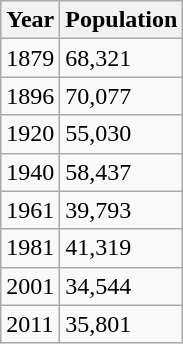<table class="wikitable">
<tr>
<th>Year</th>
<th>Population</th>
</tr>
<tr>
<td>1879</td>
<td>68,321</td>
</tr>
<tr>
<td>1896</td>
<td>70,077</td>
</tr>
<tr>
<td>1920</td>
<td>55,030</td>
</tr>
<tr>
<td>1940</td>
<td>58,437</td>
</tr>
<tr>
<td>1961</td>
<td>39,793</td>
</tr>
<tr>
<td>1981</td>
<td>41,319</td>
</tr>
<tr>
<td>2001</td>
<td>34,544</td>
</tr>
<tr>
<td>2011</td>
<td>35,801</td>
</tr>
</table>
